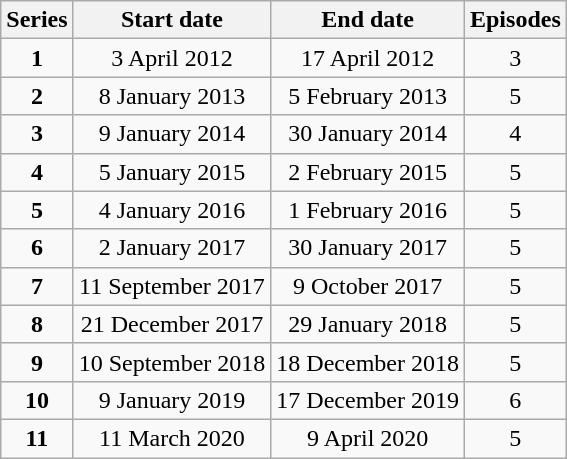<table class="wikitable" style="text-align:center;">
<tr>
<th>Series</th>
<th>Start date</th>
<th>End date</th>
<th>Episodes</th>
</tr>
<tr>
<td><strong>1</strong></td>
<td>3 April 2012</td>
<td>17 April 2012</td>
<td>3</td>
</tr>
<tr>
<td><strong>2</strong></td>
<td>8 January 2013</td>
<td>5 February 2013</td>
<td>5</td>
</tr>
<tr>
<td><strong>3</strong></td>
<td>9 January 2014</td>
<td>30 January 2014</td>
<td>4</td>
</tr>
<tr>
<td><strong>4</strong></td>
<td>5 January 2015</td>
<td>2 February 2015</td>
<td>5</td>
</tr>
<tr>
<td><strong>5</strong></td>
<td>4 January 2016</td>
<td>1 February 2016</td>
<td>5</td>
</tr>
<tr>
<td><strong>6</strong></td>
<td>2 January 2017</td>
<td>30 January 2017</td>
<td>5</td>
</tr>
<tr>
<td><strong>7</strong></td>
<td>11 September 2017</td>
<td>9 October 2017</td>
<td>5</td>
</tr>
<tr>
<td><strong>8</strong></td>
<td>21 December 2017</td>
<td>29 January 2018</td>
<td>5</td>
</tr>
<tr>
<td><strong>9</strong></td>
<td>10 September 2018</td>
<td>18 December 2018</td>
<td>5</td>
</tr>
<tr>
<td><strong>10</strong></td>
<td>9 January 2019</td>
<td>17 December 2019</td>
<td>6</td>
</tr>
<tr>
<td><strong>11</strong></td>
<td>11 March 2020</td>
<td>9 April 2020</td>
<td>5</td>
</tr>
</table>
